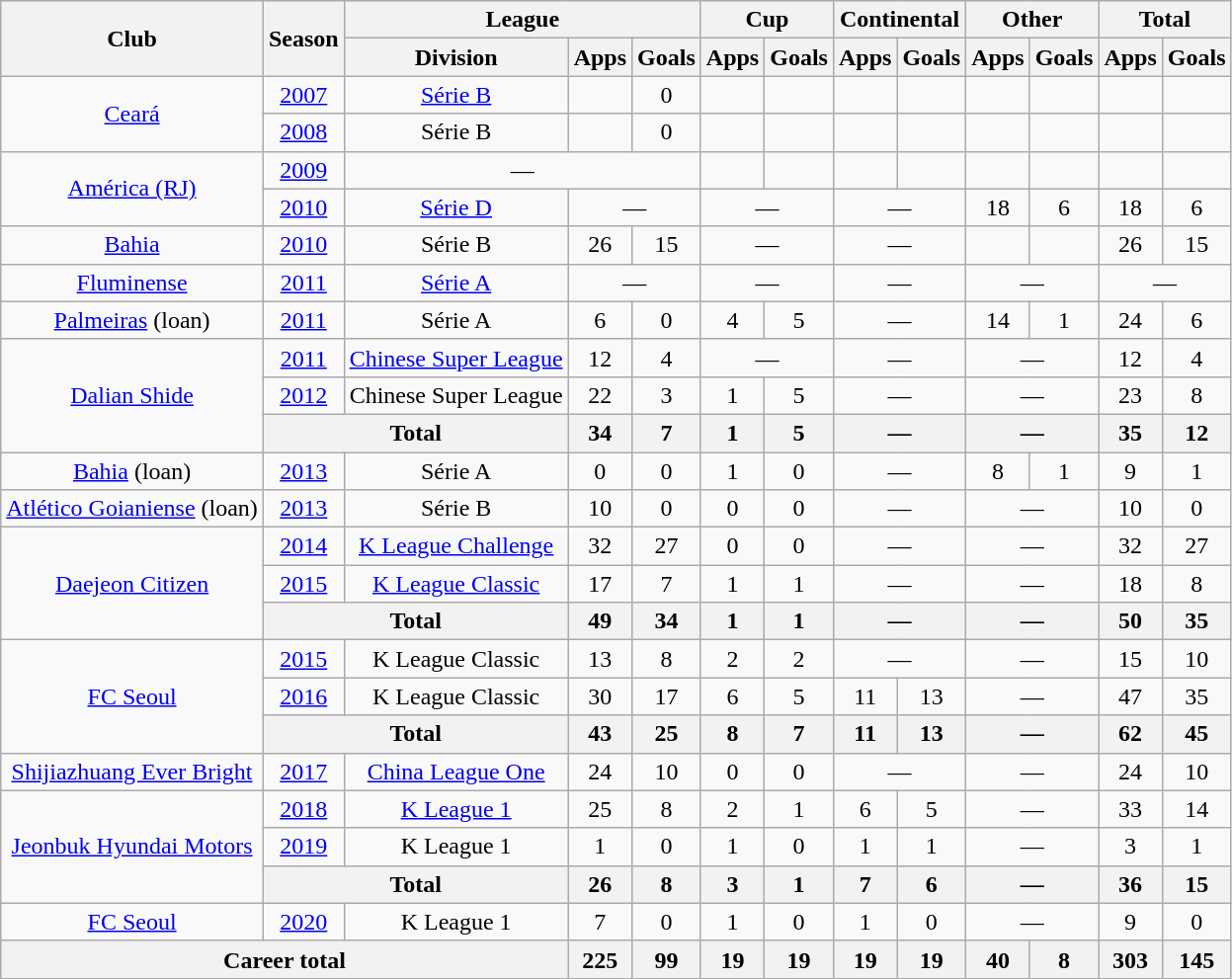<table class="wikitable" style="text-align:center">
<tr>
<th rowspan="2">Club</th>
<th rowspan="2">Season</th>
<th colspan="3">League</th>
<th colspan="2">Cup</th>
<th colspan="2">Continental</th>
<th colspan="2">Other</th>
<th colspan="2">Total</th>
</tr>
<tr>
<th>Division</th>
<th>Apps</th>
<th>Goals</th>
<th>Apps</th>
<th>Goals</th>
<th>Apps</th>
<th>Goals</th>
<th>Apps</th>
<th>Goals</th>
<th>Apps</th>
<th>Goals</th>
</tr>
<tr>
<td rowspan="2"><a href='#'>Ceará</a></td>
<td><a href='#'>2007</a></td>
<td><a href='#'>Série B</a></td>
<td></td>
<td>0</td>
<td></td>
<td></td>
<td></td>
<td></td>
<td></td>
<td></td>
<td></td>
<td></td>
</tr>
<tr>
<td><a href='#'>2008</a></td>
<td>Série B</td>
<td></td>
<td>0</td>
<td></td>
<td></td>
<td></td>
<td></td>
<td></td>
<td></td>
<td></td>
<td></td>
</tr>
<tr>
<td rowspan="2"><a href='#'>América (RJ)</a></td>
<td><a href='#'>2009</a></td>
<td colspan="3">—</td>
<td></td>
<td></td>
<td></td>
<td></td>
<td></td>
<td></td>
<td></td>
<td></td>
</tr>
<tr>
<td><a href='#'>2010</a></td>
<td><a href='#'>Série D</a></td>
<td colspan="2">—</td>
<td colspan="2">—</td>
<td colspan="2">—</td>
<td>18</td>
<td>6</td>
<td>18</td>
<td>6</td>
</tr>
<tr>
<td><a href='#'>Bahia</a></td>
<td><a href='#'>2010</a></td>
<td>Série B</td>
<td>26</td>
<td>15</td>
<td colspan="2">—</td>
<td colspan="2">—</td>
<td></td>
<td></td>
<td>26</td>
<td>15</td>
</tr>
<tr>
<td><a href='#'>Fluminense</a></td>
<td><a href='#'>2011</a></td>
<td><a href='#'>Série A</a></td>
<td colspan="2">—</td>
<td colspan="2">—</td>
<td colspan="2">—</td>
<td colspan="2">—</td>
<td colspan="2">—</td>
</tr>
<tr>
<td><a href='#'>Palmeiras</a> (loan)</td>
<td><a href='#'>2011</a></td>
<td>Série A</td>
<td>6</td>
<td>0</td>
<td>4</td>
<td>5</td>
<td colspan="2">—</td>
<td>14</td>
<td>1</td>
<td>24</td>
<td>6</td>
</tr>
<tr>
<td rowspan="3"><a href='#'>Dalian Shide</a></td>
<td><a href='#'>2011</a></td>
<td><a href='#'>Chinese Super League</a></td>
<td>12</td>
<td>4</td>
<td colspan="2">—</td>
<td colspan="2">—</td>
<td colspan="2">—</td>
<td>12</td>
<td>4</td>
</tr>
<tr>
<td><a href='#'>2012</a></td>
<td>Chinese Super League</td>
<td>22</td>
<td>3</td>
<td>1</td>
<td>5</td>
<td colspan="2">—</td>
<td colspan="2">—</td>
<td>23</td>
<td>8</td>
</tr>
<tr>
<th colspan="2">Total</th>
<th>34</th>
<th>7</th>
<th>1</th>
<th>5</th>
<th colspan="2">—</th>
<th colspan="2">—</th>
<th>35</th>
<th>12</th>
</tr>
<tr>
<td><a href='#'>Bahia</a> (loan)</td>
<td><a href='#'>2013</a></td>
<td>Série A</td>
<td>0</td>
<td>0</td>
<td>1</td>
<td>0</td>
<td colspan="2">—</td>
<td>8</td>
<td>1</td>
<td>9</td>
<td>1</td>
</tr>
<tr>
<td><a href='#'>Atlético Goianiense</a> (loan)</td>
<td><a href='#'>2013</a></td>
<td>Série B</td>
<td>10</td>
<td>0</td>
<td>0</td>
<td>0</td>
<td colspan="2">—</td>
<td colspan="2">—</td>
<td>10</td>
<td>0</td>
</tr>
<tr>
<td rowspan="3"><a href='#'>Daejeon Citizen</a></td>
<td><a href='#'>2014</a></td>
<td><a href='#'>K League Challenge</a></td>
<td>32</td>
<td>27</td>
<td>0</td>
<td>0</td>
<td colspan="2">—</td>
<td colspan="2">—</td>
<td>32</td>
<td>27</td>
</tr>
<tr>
<td><a href='#'>2015</a></td>
<td><a href='#'>K League Classic</a></td>
<td>17</td>
<td>7</td>
<td>1</td>
<td>1</td>
<td colspan="2">—</td>
<td colspan="2">—</td>
<td>18</td>
<td>8</td>
</tr>
<tr>
<th colspan="2">Total</th>
<th>49</th>
<th>34</th>
<th>1</th>
<th>1</th>
<th colspan="2">—</th>
<th colspan="2">—</th>
<th>50</th>
<th>35</th>
</tr>
<tr>
<td rowspan="3"><a href='#'>FC Seoul</a></td>
<td><a href='#'>2015</a></td>
<td>K League Classic</td>
<td>13</td>
<td>8</td>
<td>2</td>
<td>2</td>
<td colspan="2">—</td>
<td colspan="2">—</td>
<td>15</td>
<td>10</td>
</tr>
<tr>
<td><a href='#'>2016</a></td>
<td>K League Classic</td>
<td>30</td>
<td>17</td>
<td>6</td>
<td>5</td>
<td>11</td>
<td>13</td>
<td colspan="2">—</td>
<td>47</td>
<td>35</td>
</tr>
<tr>
<th colspan="2">Total</th>
<th>43</th>
<th>25</th>
<th>8</th>
<th>7</th>
<th>11</th>
<th>13</th>
<th colspan="2">—</th>
<th>62</th>
<th>45</th>
</tr>
<tr>
<td><a href='#'>Shijiazhuang Ever Bright</a></td>
<td><a href='#'>2017</a></td>
<td><a href='#'>China League One</a></td>
<td>24</td>
<td>10</td>
<td>0</td>
<td>0</td>
<td colspan="2">—</td>
<td colspan="2">—</td>
<td>24</td>
<td>10</td>
</tr>
<tr>
<td rowspan="3"><a href='#'>Jeonbuk Hyundai Motors</a></td>
<td><a href='#'>2018</a></td>
<td><a href='#'>K League 1</a></td>
<td>25</td>
<td>8</td>
<td>2</td>
<td>1</td>
<td>6</td>
<td>5</td>
<td colspan="2">—</td>
<td>33</td>
<td>14</td>
</tr>
<tr>
<td><a href='#'>2019</a></td>
<td>K League 1</td>
<td>1</td>
<td>0</td>
<td>1</td>
<td>0</td>
<td>1</td>
<td>1</td>
<td colspan="2">—</td>
<td>3</td>
<td>1</td>
</tr>
<tr>
<th colspan="2">Total</th>
<th>26</th>
<th>8</th>
<th>3</th>
<th>1</th>
<th>7</th>
<th>6</th>
<th colspan="2">—</th>
<th>36</th>
<th>15</th>
</tr>
<tr>
<td><a href='#'>FC Seoul</a></td>
<td><a href='#'>2020</a></td>
<td>K League 1</td>
<td>7</td>
<td>0</td>
<td>1</td>
<td>0</td>
<td>1</td>
<td>0</td>
<td colspan="2">—</td>
<td>9</td>
<td>0</td>
</tr>
<tr>
<th colspan="3">Career total</th>
<th>225</th>
<th>99</th>
<th>19</th>
<th>19</th>
<th>19</th>
<th>19</th>
<th>40</th>
<th>8</th>
<th>303</th>
<th>145</th>
</tr>
</table>
